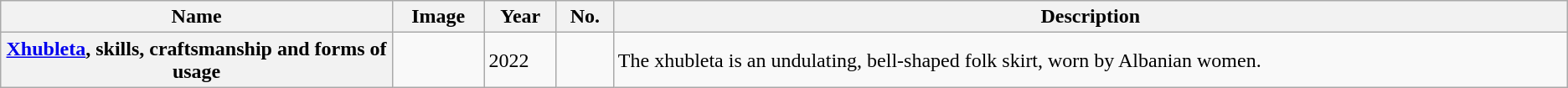<table class="wikitable sortable plainrowheaders">
<tr>
<th style="width:25%">Name</th>
<th class="unsortable">Image</th>
<th>Year</th>
<th>No.</th>
<th class="unsortable">Description</th>
</tr>
<tr>
<th scope="row"><a href='#'>Xhubleta</a>, skills, craftsmanship and forms of usage</th>
<td></td>
<td>2022</td>
<td></td>
<td>The xhubleta is an undulating, bell-shaped folk skirt, worn by Albanian women.</td>
</tr>
</table>
